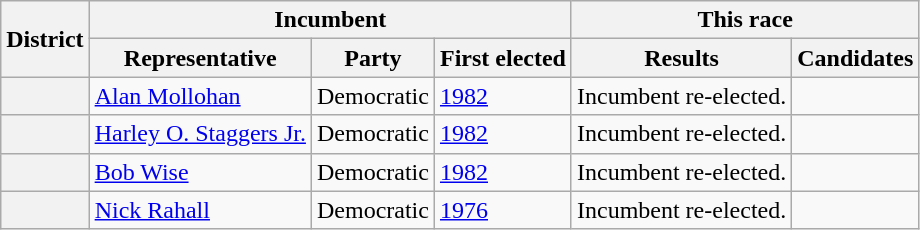<table class=wikitable>
<tr>
<th rowspan=2>District</th>
<th colspan=3>Incumbent</th>
<th colspan=2>This race</th>
</tr>
<tr>
<th>Representative</th>
<th>Party</th>
<th>First elected</th>
<th>Results</th>
<th>Candidates</th>
</tr>
<tr>
<th></th>
<td><a href='#'>Alan Mollohan</a></td>
<td>Democratic</td>
<td><a href='#'>1982</a></td>
<td>Incumbent re-elected.</td>
<td nowrap></td>
</tr>
<tr>
<th></th>
<td><a href='#'>Harley O. Staggers Jr.</a></td>
<td>Democratic</td>
<td><a href='#'>1982</a></td>
<td>Incumbent re-elected.</td>
<td nowrap></td>
</tr>
<tr>
<th></th>
<td><a href='#'>Bob Wise</a></td>
<td>Democratic</td>
<td><a href='#'>1982</a></td>
<td>Incumbent re-elected.</td>
<td nowrap></td>
</tr>
<tr>
<th></th>
<td><a href='#'>Nick Rahall</a></td>
<td>Democratic</td>
<td><a href='#'>1976</a></td>
<td>Incumbent re-elected.</td>
<td nowrap></td>
</tr>
</table>
